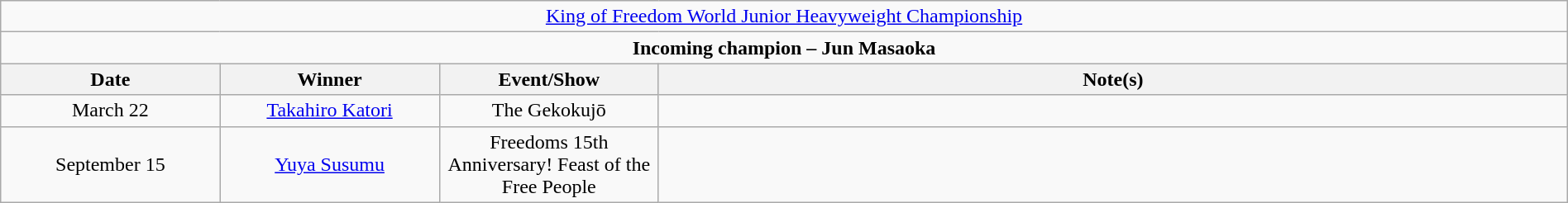<table class="wikitable" style="text-align:center; width:100%;">
<tr>
<td colspan="4" style="text-align: center;"><a href='#'>King of Freedom World Junior Heavyweight Championship</a></td>
</tr>
<tr>
<td colspan="4" style="text-align: center;"><strong>Incoming champion – Jun Masaoka</strong></td>
</tr>
<tr>
<th width=14%>Date</th>
<th width=14%>Winner</th>
<th width=14%>Event/Show</th>
<th width=58%>Note(s)</th>
</tr>
<tr>
<td>March 22</td>
<td><a href='#'>Takahiro Katori</a></td>
<td>The Gekokujō</td>
<td></td>
</tr>
<tr>
<td>September 15</td>
<td><a href='#'>Yuya Susumu</a></td>
<td>Freedoms 15th Anniversary! Feast of the Free People</td>
<td></td>
</tr>
</table>
